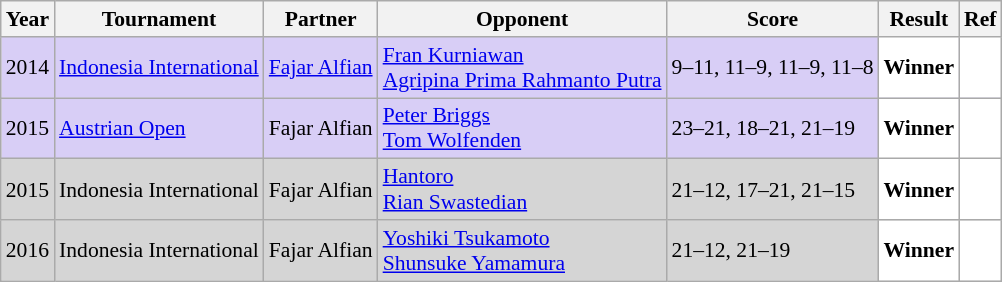<table class="sortable wikitable" style="font-size: 90%">
<tr>
<th>Year</th>
<th>Tournament</th>
<th>Partner</th>
<th>Opponent</th>
<th>Score</th>
<th>Result</th>
<th>Ref</th>
</tr>
<tr style="background:#D8CEF6">
<td align="center">2014</td>
<td align="left"><a href='#'>Indonesia International</a></td>
<td align="left"> <a href='#'>Fajar Alfian</a></td>
<td align="left"> <a href='#'>Fran Kurniawan</a><br> <a href='#'>Agripina Prima Rahmanto Putra</a></td>
<td align="left">9–11, 11–9, 11–9, 11–8</td>
<td style="text-align: left; background:white"> <strong>Winner</strong></td>
<td style="text-align:center; background:white"></td>
</tr>
<tr style="background:#D8CEF6">
<td align="center">2015</td>
<td align="left"><a href='#'>Austrian Open</a></td>
<td align="left"> Fajar Alfian</td>
<td align="left"> <a href='#'>Peter Briggs</a><br> <a href='#'>Tom Wolfenden</a></td>
<td align="left">23–21, 18–21, 21–19</td>
<td style="text-align: left; background:white"> <strong>Winner</strong></td>
<td style="text-align:center; background:white"></td>
</tr>
<tr style="background:#D5D5D5">
<td align="center">2015</td>
<td align="left">Indonesia International</td>
<td align="left"> Fajar Alfian</td>
<td align="left"> <a href='#'>Hantoro</a><br> <a href='#'>Rian Swastedian</a></td>
<td align="left">21–12, 17–21, 21–15</td>
<td style="text-align: left; background:white"> <strong>Winner</strong></td>
<td style="text-align:center; background:white"></td>
</tr>
<tr style="background:#D5D5D5">
<td align="center">2016</td>
<td align="left">Indonesia International</td>
<td align="left"> Fajar Alfian</td>
<td align="left"> <a href='#'>Yoshiki Tsukamoto</a><br> <a href='#'>Shunsuke Yamamura</a></td>
<td align="left">21–12, 21–19</td>
<td style="text-align: left; background:white"> <strong>Winner</strong></td>
<td style="text-align:center; background:white"></td>
</tr>
</table>
